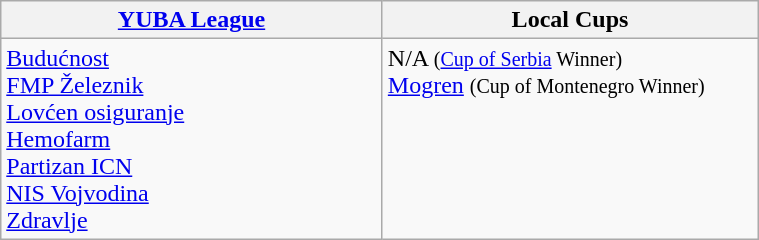<table class=wikitable width=40%>
<tr>
<th width=13%><a href='#'>YUBA League</a></th>
<th width=13%>Local Cups</th>
</tr>
<tr valign=top>
<td><a href='#'>Budućnost</a><br><a href='#'>FMP Železnik</a><br><a href='#'>Lovćen osiguranje</a><br><a href='#'>Hemofarm</a><br><a href='#'>Partizan ICN</a><br><a href='#'>NIS Vojvodina</a><br> <a href='#'>Zdravlje</a></td>
<td>N/A <small>(<a href='#'>Cup of Serbia</a> Winner)</small><br><a href='#'>Mogren</a> <small>(Cup of Montenegro Winner)</small></td>
</tr>
</table>
